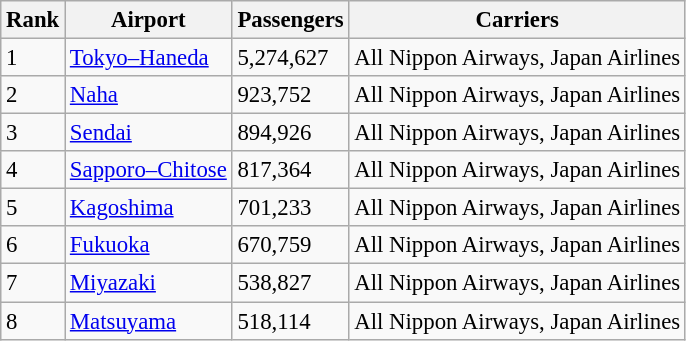<table class="wikitable sortable" style="font-size: 95%">
<tr>
<th>Rank</th>
<th>Airport</th>
<th>Passengers</th>
<th>Carriers</th>
</tr>
<tr>
<td>1</td>
<td><a href='#'>Tokyo–Haneda</a></td>
<td>5,274,627</td>
<td>All Nippon Airways, Japan Airlines</td>
</tr>
<tr>
<td>2</td>
<td><a href='#'>Naha</a></td>
<td>923,752</td>
<td>All Nippon Airways, Japan Airlines</td>
</tr>
<tr>
<td>3</td>
<td><a href='#'>Sendai</a></td>
<td>894,926</td>
<td>All Nippon Airways, Japan Airlines</td>
</tr>
<tr>
<td>4</td>
<td><a href='#'>Sapporo–Chitose</a></td>
<td>817,364</td>
<td>All Nippon Airways, Japan Airlines</td>
</tr>
<tr>
<td>5</td>
<td><a href='#'>Kagoshima</a></td>
<td>701,233</td>
<td>All Nippon Airways, Japan Airlines</td>
</tr>
<tr>
<td>6</td>
<td><a href='#'>Fukuoka</a></td>
<td>670,759</td>
<td>All Nippon Airways, Japan Airlines</td>
</tr>
<tr>
<td>7</td>
<td><a href='#'>Miyazaki</a></td>
<td>538,827</td>
<td>All Nippon Airways, Japan Airlines</td>
</tr>
<tr>
<td>8</td>
<td><a href='#'>Matsuyama</a></td>
<td>518,114</td>
<td>All Nippon Airways, Japan Airlines</td>
</tr>
</table>
